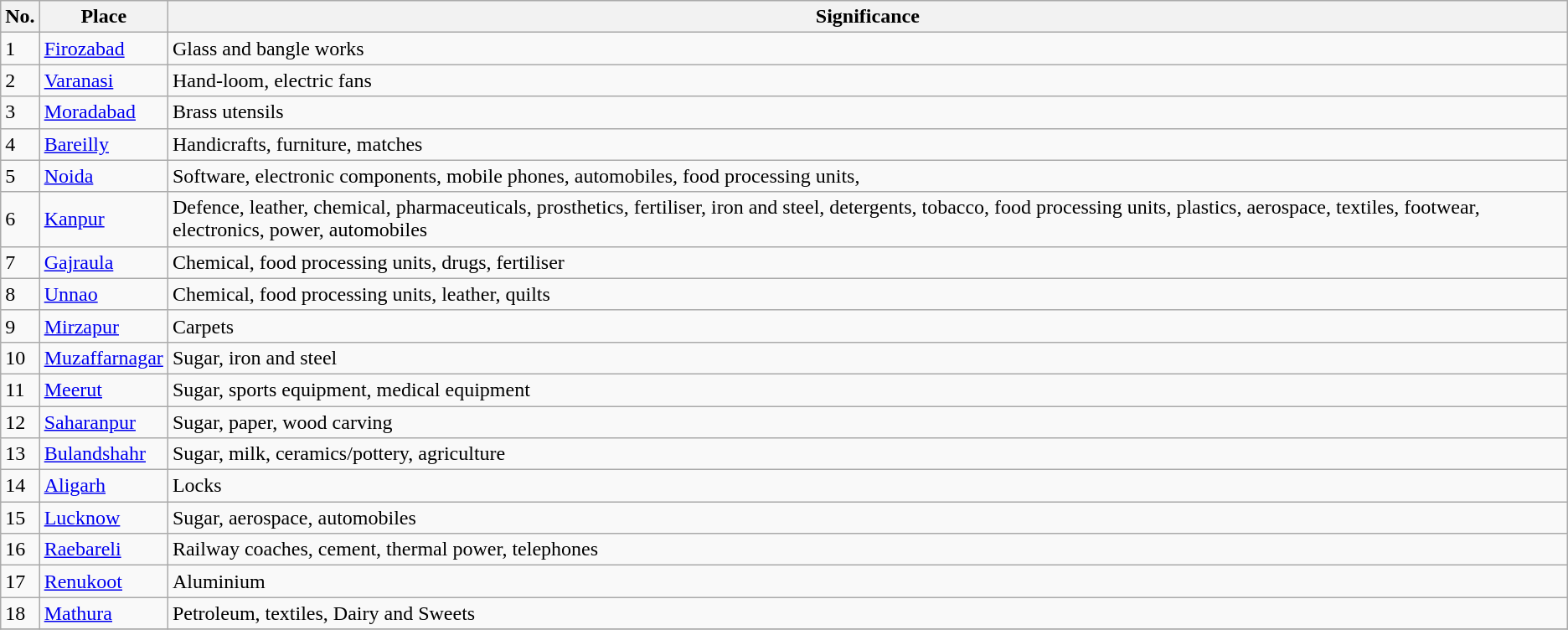<table class="wikitable sortable">
<tr>
<th>No.</th>
<th>Place</th>
<th>Significance</th>
</tr>
<tr>
<td>1</td>
<td><a href='#'>Firozabad</a></td>
<td>Glass and bangle works</td>
</tr>
<tr>
<td>2</td>
<td><a href='#'>Varanasi</a></td>
<td>Hand-loom, electric fans</td>
</tr>
<tr>
<td>3</td>
<td><a href='#'>Moradabad</a></td>
<td>Brass utensils</td>
</tr>
<tr>
<td>4</td>
<td><a href='#'>Bareilly</a></td>
<td>Handicrafts, furniture, matches</td>
</tr>
<tr>
<td>5</td>
<td><a href='#'>Noida</a></td>
<td>Software, electronic components, mobile phones, automobiles, food processing units,</td>
</tr>
<tr>
<td>6</td>
<td><a href='#'>Kanpur</a></td>
<td>Defence, leather, chemical, pharmaceuticals, prosthetics, fertiliser, iron and steel, detergents, tobacco, food processing units, plastics, aerospace, textiles, footwear, electronics, power, automobiles</td>
</tr>
<tr>
<td>7</td>
<td><a href='#'>Gajraula</a></td>
<td>Chemical, food processing units, drugs, fertiliser</td>
</tr>
<tr>
<td>8</td>
<td><a href='#'>Unnao</a></td>
<td>Chemical, food processing units, leather, quilts</td>
</tr>
<tr>
<td>9</td>
<td><a href='#'>Mirzapur</a></td>
<td>Carpets</td>
</tr>
<tr>
<td>10</td>
<td><a href='#'>Muzaffarnagar</a></td>
<td>Sugar, iron and steel</td>
</tr>
<tr>
<td>11</td>
<td><a href='#'>Meerut</a></td>
<td>Sugar, sports equipment, medical equipment</td>
</tr>
<tr>
<td>12</td>
<td><a href='#'>Saharanpur</a></td>
<td>Sugar, paper, wood carving</td>
</tr>
<tr>
<td>13</td>
<td><a href='#'>Bulandshahr</a></td>
<td>Sugar, milk, ceramics/pottery, agriculture</td>
</tr>
<tr>
<td>14</td>
<td><a href='#'>Aligarh</a></td>
<td>Locks</td>
</tr>
<tr>
<td>15</td>
<td><a href='#'>Lucknow</a></td>
<td>Sugar, aerospace, automobiles</td>
</tr>
<tr>
<td>16</td>
<td><a href='#'>Raebareli</a></td>
<td>Railway coaches, cement, thermal power, telephones</td>
</tr>
<tr>
<td>17</td>
<td><a href='#'>Renukoot</a></td>
<td>Aluminium</td>
</tr>
<tr>
<td>18</td>
<td><a href='#'>Mathura</a></td>
<td>Petroleum, textiles, Dairy and Sweets</td>
</tr>
<tr>
</tr>
</table>
